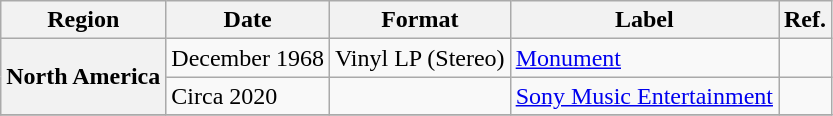<table class="wikitable plainrowheaders">
<tr>
<th scope="col">Region</th>
<th scope="col">Date</th>
<th scope="col">Format</th>
<th scope="col">Label</th>
<th scope="col">Ref.</th>
</tr>
<tr>
<th scope="row" rowspan="2">North America</th>
<td>December 1968</td>
<td>Vinyl LP (Stereo)</td>
<td><a href='#'>Monument</a></td>
<td></td>
</tr>
<tr>
<td>Circa 2020</td>
<td></td>
<td><a href='#'>Sony Music Entertainment</a></td>
<td></td>
</tr>
<tr>
</tr>
</table>
